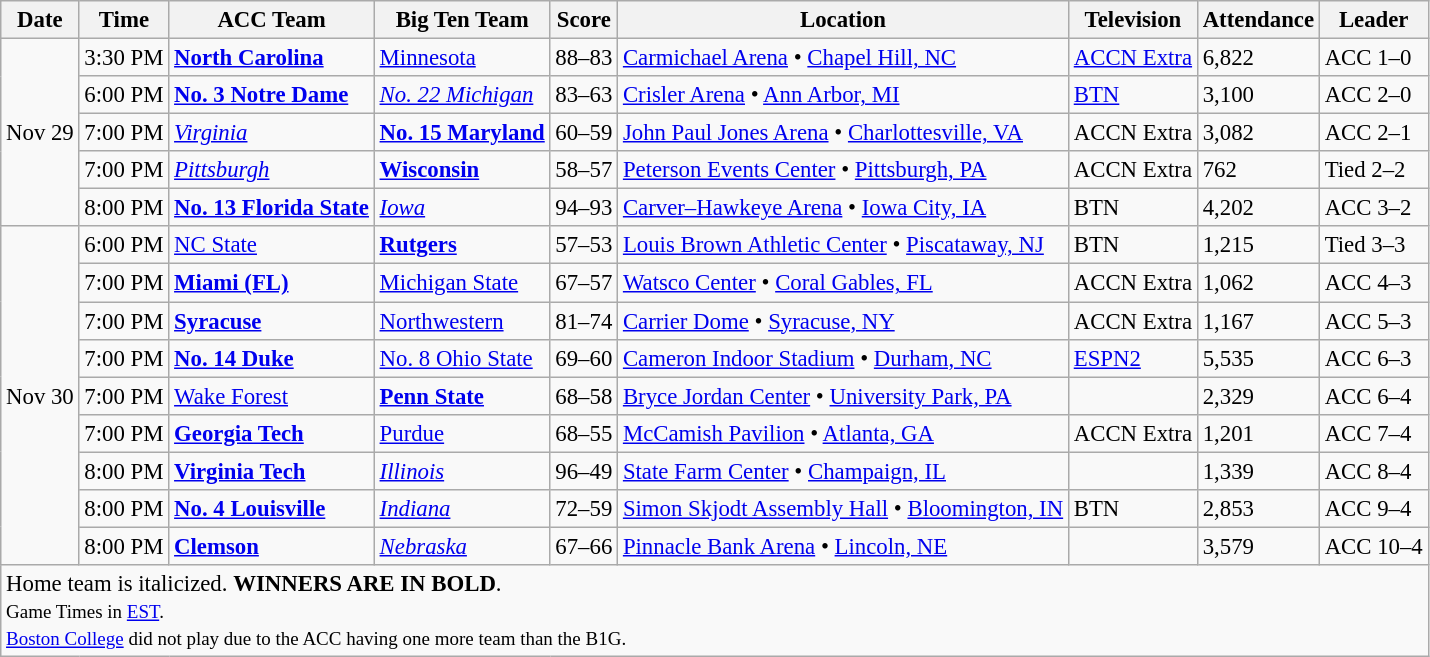<table class="wikitable" style="font-size: 95%">
<tr align="center">
<th>Date</th>
<th>Time</th>
<th>ACC Team</th>
<th>Big Ten Team</th>
<th>Score</th>
<th>Location</th>
<th>Television</th>
<th>Attendance</th>
<th>Leader</th>
</tr>
<tr>
<td rowspan=5>Nov 29</td>
<td>3:30 PM</td>
<td><a href='#'><strong>North Carolina</strong></a></td>
<td><a href='#'>Minnesota</a></td>
<td>88–83</td>
<td><a href='#'>Carmichael Arena</a> • <a href='#'>Chapel Hill, NC</a></td>
<td><a href='#'>ACCN Extra</a></td>
<td>6,822</td>
<td>ACC 1–0</td>
</tr>
<tr>
<td>6:00 PM</td>
<td><a href='#'><strong>No. 3 Notre Dame</strong></a></td>
<td><a href='#'><em>No. 22 Michigan</em></a></td>
<td>83–63</td>
<td><a href='#'>Crisler Arena</a> • <a href='#'>Ann Arbor, MI</a></td>
<td><a href='#'>BTN</a></td>
<td>3,100</td>
<td>ACC 2–0</td>
</tr>
<tr>
<td>7:00 PM</td>
<td><a href='#'><em>Virginia</em></a></td>
<td><a href='#'><strong>No. 15 Maryland</strong></a></td>
<td>60–59</td>
<td><a href='#'>John Paul Jones Arena</a> • <a href='#'>Charlottesville, VA</a></td>
<td>ACCN Extra</td>
<td>3,082</td>
<td>ACC 2–1</td>
</tr>
<tr>
<td>7:00 PM</td>
<td><a href='#'><em>Pittsburgh</em></a></td>
<td><a href='#'><strong>Wisconsin</strong></a></td>
<td>58–57</td>
<td><a href='#'>Peterson Events Center</a> • <a href='#'>Pittsburgh, PA</a></td>
<td>ACCN Extra</td>
<td>762</td>
<td>Tied 2–2</td>
</tr>
<tr>
<td>8:00 PM</td>
<td><a href='#'><strong>No. 13 Florida State</strong></a></td>
<td><a href='#'><em>Iowa</em></a></td>
<td>94–93</td>
<td><a href='#'>Carver–Hawkeye Arena</a> • <a href='#'>Iowa City, IA</a></td>
<td>BTN</td>
<td>4,202</td>
<td>ACC 3–2</td>
</tr>
<tr>
<td rowspan=9>Nov 30</td>
<td>6:00 PM</td>
<td><a href='#'>NC State</a></td>
<td><a href='#'><strong>Rutgers</strong></a></td>
<td>57–53</td>
<td><a href='#'>Louis Brown Athletic Center</a> • <a href='#'>Piscataway, NJ</a></td>
<td>BTN</td>
<td>1,215</td>
<td>Tied 3–3</td>
</tr>
<tr>
<td>7:00 PM</td>
<td><a href='#'><strong>Miami (FL)</strong></a></td>
<td><a href='#'>Michigan State</a></td>
<td>67–57</td>
<td><a href='#'>Watsco Center</a> • <a href='#'>Coral Gables, FL</a></td>
<td>ACCN Extra</td>
<td>1,062</td>
<td>ACC 4–3</td>
</tr>
<tr>
<td>7:00 PM</td>
<td><a href='#'><strong>Syracuse</strong></a></td>
<td><a href='#'>Northwestern</a></td>
<td>81–74</td>
<td><a href='#'>Carrier Dome</a> • <a href='#'>Syracuse, NY</a></td>
<td>ACCN Extra</td>
<td>1,167</td>
<td>ACC 5–3</td>
</tr>
<tr>
<td>7:00 PM</td>
<td><a href='#'><strong>No. 14 Duke</strong></a></td>
<td><a href='#'>No. 8 Ohio State</a></td>
<td>69–60</td>
<td><a href='#'>Cameron Indoor Stadium</a> • <a href='#'>Durham, NC</a></td>
<td><a href='#'>ESPN2</a></td>
<td>5,535</td>
<td>ACC 6–3</td>
</tr>
<tr>
<td>7:00 PM</td>
<td><a href='#'>Wake Forest</a></td>
<td><a href='#'><strong>Penn State</strong></a></td>
<td>68–58</td>
<td><a href='#'>Bryce Jordan Center</a> • <a href='#'>University Park, PA</a></td>
<td></td>
<td>2,329</td>
<td>ACC 6–4</td>
</tr>
<tr>
<td>7:00 PM</td>
<td><a href='#'><strong>Georgia Tech</strong></a></td>
<td><a href='#'>Purdue</a></td>
<td>68–55</td>
<td><a href='#'>McCamish Pavilion</a> • <a href='#'>Atlanta, GA</a></td>
<td>ACCN Extra</td>
<td>1,201</td>
<td>ACC 7–4</td>
</tr>
<tr>
<td>8:00 PM</td>
<td><a href='#'><strong>Virginia Tech</strong></a></td>
<td><a href='#'><em>Illinois</em></a></td>
<td>96–49</td>
<td><a href='#'>State Farm Center</a> • <a href='#'>Champaign, IL</a></td>
<td></td>
<td>1,339</td>
<td>ACC 8–4</td>
</tr>
<tr>
<td>8:00 PM</td>
<td><a href='#'><strong>No. 4 Louisville</strong></a></td>
<td><a href='#'><em>Indiana</em></a></td>
<td>72–59</td>
<td><a href='#'>Simon Skjodt Assembly Hall</a> • <a href='#'>Bloomington, IN</a></td>
<td>BTN</td>
<td>2,853</td>
<td>ACC 9–4</td>
</tr>
<tr>
<td>8:00 PM</td>
<td><a href='#'><strong>Clemson</strong></a></td>
<td><a href='#'><em>Nebraska</em></a></td>
<td>67–66</td>
<td><a href='#'>Pinnacle Bank Arena</a> • <a href='#'>Lincoln, NE</a></td>
<td></td>
<td>3,579</td>
<td>ACC 10–4</td>
</tr>
<tr>
<td colspan=9>Home team is italicized. <strong>WINNERS ARE IN BOLD</strong>.<br><small>Game Times in <a href='#'>EST</a>. <br><a href='#'>Boston College</a> did not play due to the ACC having one more team than the B1G.</small></td>
</tr>
</table>
